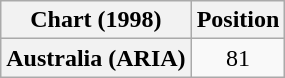<table class="wikitable plainrowheaders" style="text-align:center">
<tr>
<th>Chart (1998)</th>
<th>Position</th>
</tr>
<tr>
<th scope="row">Australia (ARIA)</th>
<td>81</td>
</tr>
</table>
